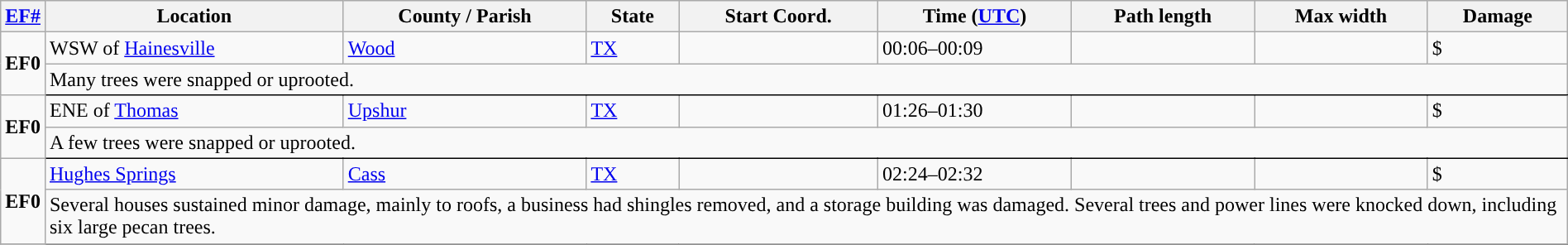<table class="wikitable sortable" style="width:100%;">
<tr>
<th scope="col" width="2%" align="center"><a href='#'>EF#</a></th>
<th scope="col" align="center" class="unsortable">Location</th>
<th scope="col" align="center" class="unsortable">County / Parish</th>
<th scope="col" align="center">State</th>
<th scope="col" align="center" data-sort-type="number">Start Coord.</th>
<th scope="col" align="center" data-sort-type="number">Time (<a href='#'>UTC</a>)</th>
<th scope="col" align="center" data-sort-type="number">Path length</th>
<th scope="col" align="center" data-sort-type="number">Max width</th>
<th scope="col" align="center" data-sort-type="number">Damage<br></th>
</tr>
<tr>
<td rowspan="2" align="center"><strong>EF0</strong></td>
<td>WSW of <a href='#'>Hainesville</a></td>
<td><a href='#'>Wood</a></td>
<td><a href='#'>TX</a></td>
<td></td>
<td>00:06–00:09</td>
<td></td>
<td></td>
<td>$</td>
</tr>
<tr class="expand-child">
<td colspan="8" style=" border-bottom: 1px solid black;">Many trees were snapped or uprooted.</td>
</tr>
<tr>
<td rowspan="2" align="center"><strong>EF0</strong></td>
<td>ENE of <a href='#'>Thomas</a></td>
<td><a href='#'>Upshur</a></td>
<td><a href='#'>TX</a></td>
<td></td>
<td>01:26–01:30</td>
<td></td>
<td></td>
<td>$</td>
</tr>
<tr class="expand-child">
<td colspan="8" style=" border-bottom: 1px solid black;">A few trees were snapped or uprooted.</td>
</tr>
<tr>
<td rowspan="2" align="center"><strong>EF0</strong></td>
<td><a href='#'>Hughes Springs</a></td>
<td><a href='#'>Cass</a></td>
<td><a href='#'>TX</a></td>
<td></td>
<td>02:24–02:32</td>
<td></td>
<td></td>
<td>$</td>
</tr>
<tr class="expand-child">
<td colspan="8" style=" border-bottom: 1px solid black;">Several houses sustained minor damage, mainly to roofs, a business had shingles removed, and a storage building was damaged. Several trees and power lines were knocked down, including six large pecan trees.</td>
</tr>
<tr>
</tr>
</table>
